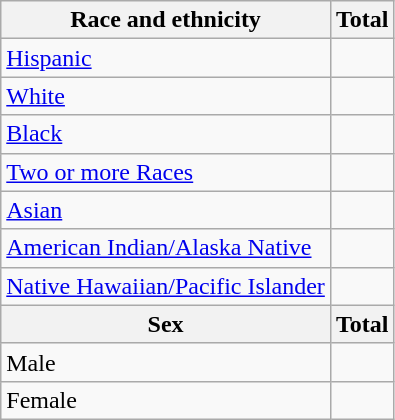<table class="wikitable floatright sortable collapsible"; text-align:right; font-size:80%;">
<tr>
<th>Race and ethnicity</th>
<th colspan="2" data-sort-type=number>Total</th>
</tr>
<tr>
<td><a href='#'>Hispanic</a></td>
<td align=right></td>
</tr>
<tr>
<td><a href='#'>White</a></td>
<td align=right></td>
</tr>
<tr>
<td><a href='#'>Black</a></td>
<td align=right></td>
</tr>
<tr>
<td><a href='#'>Two or more Races</a></td>
<td align=right></td>
</tr>
<tr>
<td><a href='#'>Asian</a></td>
<td align=right></td>
</tr>
<tr>
<td><a href='#'>American Indian/Alaska Native</a></td>
<td align=right></td>
</tr>
<tr>
<td><a href='#'>Native Hawaiian/Pacific Islander</a></td>
<td align=right></td>
</tr>
<tr>
<th>Sex</th>
<th colspan="2" data-sort-type=number>Total</th>
</tr>
<tr>
<td>Male</td>
<td align=right></td>
</tr>
<tr>
<td>Female</td>
<td align=right></td>
</tr>
</table>
